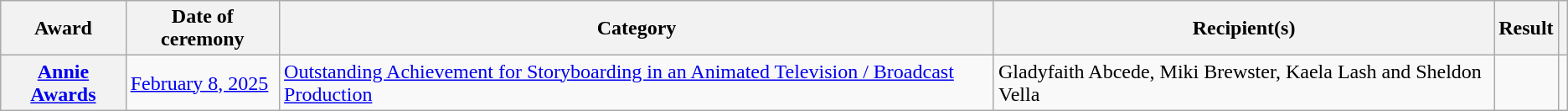<table class="wikitable sortable plainrowheaders">
<tr>
<th scope="col">Award</th>
<th scope="col">Date of ceremony</th>
<th scope="col">Category</th>
<th scope="col">Recipient(s)</th>
<th scope="col">Result</th>
<th class="unsortable" scope="col"></th>
</tr>
<tr>
<th scope="row"><a href='#'>Annie Awards</a></th>
<td><a href='#'>February 8, 2025</a></td>
<td><a href='#'>Outstanding Achievement for Storyboarding in an Animated Television / Broadcast Production</a></td>
<td>Gladyfaith Abcede, Miki Brewster, Kaela Lash and Sheldon Vella </td>
<td></td>
<td align="center"></td>
</tr>
</table>
